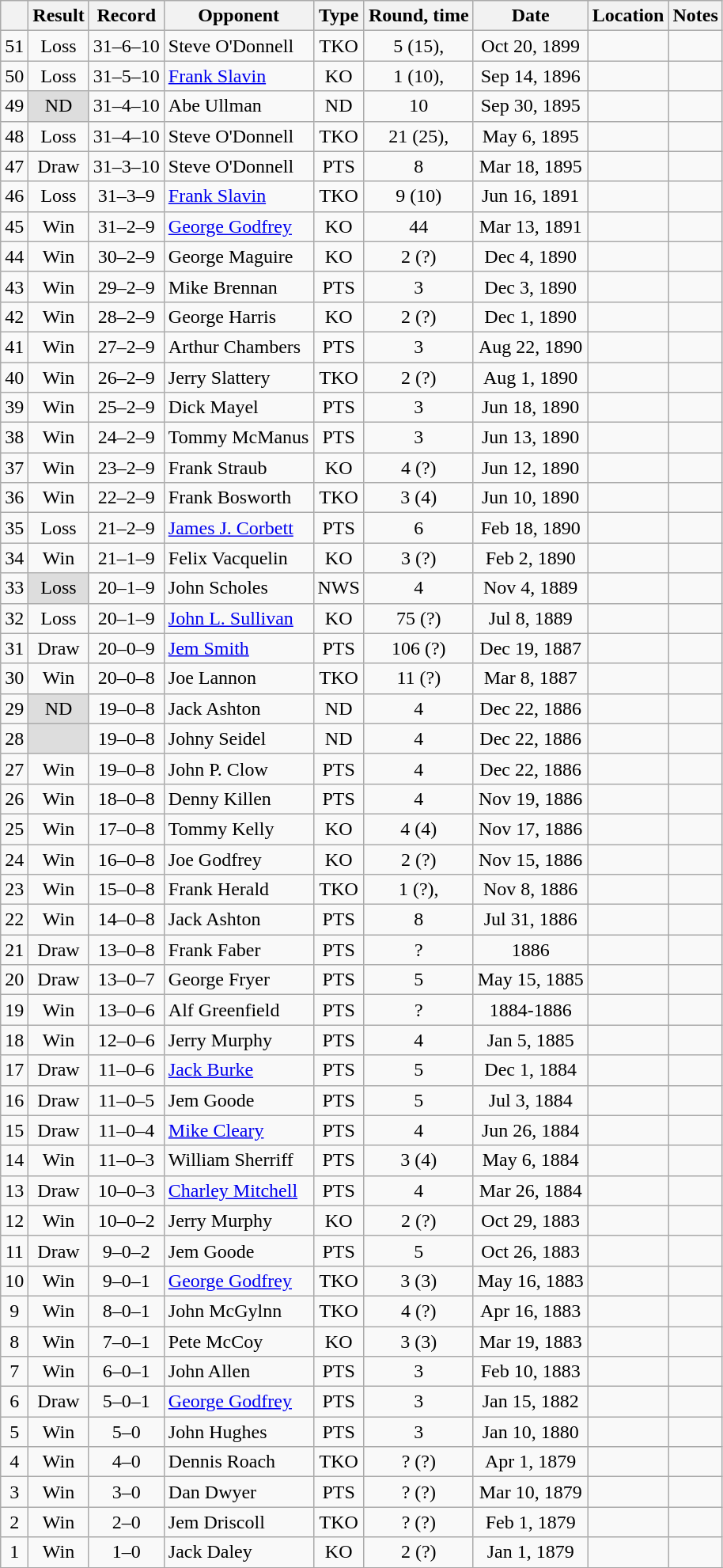<table class="wikitable mw-collapsible mw-collapsed" style="text-align:center">
<tr>
<th></th>
<th>Result</th>
<th>Record</th>
<th>Opponent</th>
<th>Type</th>
<th>Round, time</th>
<th>Date</th>
<th>Location</th>
<th>Notes</th>
</tr>
<tr>
<td>51</td>
<td>Loss</td>
<td>31–6–10 </td>
<td align=left>Steve O'Donnell</td>
<td>TKO</td>
<td>5 (15), </td>
<td>Oct 20, 1899</td>
<td style="text-align:left;"></td>
<td></td>
</tr>
<tr>
<td>50</td>
<td>Loss</td>
<td>31–5–10 </td>
<td align=left><a href='#'>Frank Slavin</a></td>
<td>KO</td>
<td>1 (10), </td>
<td>Sep 14, 1896</td>
<td style="text-align:left;"></td>
<td></td>
</tr>
<tr>
<td>49</td>
<td style="background:#DDD">ND</td>
<td>31–4–10 </td>
<td align=left>Abe Ullman</td>
<td>ND</td>
<td>10</td>
<td>Sep 30, 1895</td>
<td style="text-align:left;"></td>
<td style="text-align:left;"></td>
</tr>
<tr>
<td>48</td>
<td>Loss</td>
<td>31–4–10 </td>
<td align=left>Steve O'Donnell</td>
<td>TKO</td>
<td>21 (25), </td>
<td>May 6, 1895</td>
<td style="text-align:left;"></td>
<td></td>
</tr>
<tr>
<td>47</td>
<td>Draw</td>
<td>31–3–10 </td>
<td align=left>Steve O'Donnell</td>
<td>PTS</td>
<td>8</td>
<td>Mar 18, 1895</td>
<td style="text-align:left;"></td>
<td></td>
</tr>
<tr>
<td>46</td>
<td>Loss</td>
<td>31–3–9 </td>
<td align=left><a href='#'>Frank Slavin</a></td>
<td>TKO</td>
<td>9 (10)</td>
<td>Jun 16, 1891</td>
<td style="text-align:left;"></td>
<td style="text-align:left;"></td>
</tr>
<tr>
<td>45</td>
<td>Win</td>
<td>31–2–9 </td>
<td align=left><a href='#'>George Godfrey</a></td>
<td>KO</td>
<td>44</td>
<td>Mar 13, 1891</td>
<td style="text-align:left;"></td>
<td style="text-align:left;"></td>
</tr>
<tr>
<td>44</td>
<td>Win</td>
<td>30–2–9 </td>
<td align=left>George Maguire</td>
<td>KO</td>
<td>2 (?)</td>
<td>Dec 4, 1890</td>
<td style="text-align:left;"></td>
<td></td>
</tr>
<tr>
<td>43</td>
<td>Win</td>
<td>29–2–9 </td>
<td align=left>Mike Brennan</td>
<td>PTS</td>
<td>3</td>
<td>Dec 3, 1890</td>
<td style="text-align:left;"></td>
<td></td>
</tr>
<tr>
<td>42</td>
<td>Win</td>
<td>28–2–9 </td>
<td align=left>George Harris</td>
<td>KO</td>
<td>2 (?)</td>
<td>Dec 1, 1890</td>
<td style="text-align:left;"></td>
<td></td>
</tr>
<tr>
<td>41</td>
<td>Win</td>
<td>27–2–9 </td>
<td align=left>Arthur Chambers</td>
<td>PTS</td>
<td>3</td>
<td>Aug 22, 1890</td>
<td style="text-align:left;"></td>
<td></td>
</tr>
<tr>
<td>40</td>
<td>Win</td>
<td>26–2–9 </td>
<td align=left>Jerry Slattery</td>
<td>TKO</td>
<td>2 (?)</td>
<td>Aug 1, 1890</td>
<td style="text-align:left;"></td>
<td></td>
</tr>
<tr>
<td>39</td>
<td>Win</td>
<td>25–2–9 </td>
<td align=left>Dick Mayel</td>
<td>PTS</td>
<td>3</td>
<td>Jun 18, 1890</td>
<td style="text-align:left;"></td>
<td></td>
</tr>
<tr>
<td>38</td>
<td>Win</td>
<td>24–2–9 </td>
<td align=left>Tommy McManus</td>
<td>PTS</td>
<td>3</td>
<td>Jun 13, 1890</td>
<td style="text-align:left;"></td>
<td></td>
</tr>
<tr>
<td>37</td>
<td>Win</td>
<td>23–2–9 </td>
<td align=left>Frank Straub</td>
<td>KO</td>
<td>4 (?)</td>
<td>Jun 12, 1890</td>
<td style="text-align:left;"></td>
<td></td>
</tr>
<tr>
<td>36</td>
<td>Win</td>
<td>22–2–9 </td>
<td align=left>Frank Bosworth</td>
<td>TKO</td>
<td>3 (4)</td>
<td>Jun 10, 1890</td>
<td style="text-align:left;"></td>
<td></td>
</tr>
<tr>
<td>35</td>
<td>Loss</td>
<td>21–2–9 </td>
<td align=left><a href='#'>James J. Corbett</a></td>
<td>PTS</td>
<td>6</td>
<td>Feb 18, 1890</td>
<td style="text-align:left;"></td>
<td></td>
</tr>
<tr>
<td>34</td>
<td>Win</td>
<td>21–1–9 </td>
<td align=left>Felix Vacquelin</td>
<td>KO</td>
<td>3 (?)</td>
<td>Feb 2, 1890</td>
<td style="text-align:left;"></td>
<td></td>
</tr>
<tr>
<td>33</td>
<td style="background:#DDD">Loss</td>
<td>20–1–9 </td>
<td align=left>John Scholes</td>
<td>NWS</td>
<td>4</td>
<td>Nov 4, 1889</td>
<td style="text-align:left;"></td>
<td></td>
</tr>
<tr>
<td>32</td>
<td>Loss</td>
<td>20–1–9 </td>
<td align=left><a href='#'>John L. Sullivan</a></td>
<td>KO</td>
<td>75 (?)</td>
<td>Jul 8, 1889</td>
<td style="text-align:left;"></td>
<td style="text-align:left;"></td>
</tr>
<tr>
<td>31</td>
<td>Draw</td>
<td>20–0–9 </td>
<td align=left><a href='#'>Jem Smith</a></td>
<td>PTS</td>
<td>106 (?)</td>
<td>Dec 19, 1887</td>
<td style="text-align:left;"></td>
<td style="text-align:left;"></td>
</tr>
<tr>
<td>30</td>
<td>Win</td>
<td>20–0–8 </td>
<td align=left>Joe Lannon</td>
<td>TKO</td>
<td>11 (?)</td>
<td>Mar 8, 1887</td>
<td style="text-align:left;"></td>
<td></td>
</tr>
<tr>
<td>29</td>
<td style="background:#DDD">ND</td>
<td>19–0–8 </td>
<td align=left>Jack Ashton</td>
<td>ND</td>
<td>4</td>
<td>Dec 22, 1886</td>
<td style="text-align:left;"></td>
<td></td>
</tr>
<tr>
<td>28</td>
<td style="background:#DDD"></td>
<td>19–0–8 </td>
<td align=left>Johny Seidel</td>
<td>ND</td>
<td>4</td>
<td>Dec 22, 1886</td>
<td style="text-align:left;"></td>
<td></td>
</tr>
<tr>
<td>27</td>
<td>Win</td>
<td>19–0–8</td>
<td align=left>John P. Clow</td>
<td>PTS</td>
<td>4</td>
<td>Dec 22, 1886</td>
<td style="text-align:left;"></td>
<td></td>
</tr>
<tr>
<td>26</td>
<td>Win</td>
<td>18–0–8</td>
<td align=left>Denny Killen</td>
<td>PTS</td>
<td>4</td>
<td>Nov 19, 1886</td>
<td style="text-align:left;"></td>
<td></td>
</tr>
<tr>
<td>25</td>
<td>Win</td>
<td>17–0–8</td>
<td align=left>Tommy Kelly</td>
<td>KO</td>
<td>4 (4)</td>
<td>Nov 17, 1886</td>
<td style="text-align:left;"></td>
<td></td>
</tr>
<tr>
<td>24</td>
<td>Win</td>
<td>16–0–8</td>
<td align=left>Joe Godfrey</td>
<td>KO</td>
<td>2 (?)</td>
<td>Nov 15, 1886</td>
<td style="text-align:left;"></td>
<td></td>
</tr>
<tr>
<td>23</td>
<td>Win</td>
<td>15–0–8</td>
<td align=left>Frank Herald</td>
<td>TKO</td>
<td>1 (?), </td>
<td>Nov 8, 1886</td>
<td style="text-align:left;"></td>
<td style="text-align:left;"></td>
</tr>
<tr>
<td>22</td>
<td>Win</td>
<td>14–0–8</td>
<td align=left>Jack Ashton</td>
<td>PTS</td>
<td>8</td>
<td>Jul 31, 1886</td>
<td style="text-align:left;"></td>
<td></td>
</tr>
<tr>
<td>21</td>
<td>Draw</td>
<td>13–0–8</td>
<td align=left>Frank Faber</td>
<td>PTS</td>
<td>?</td>
<td>1886</td>
<td style="text-align:left;"></td>
<td style="text-align:left;"></td>
</tr>
<tr>
<td>20</td>
<td>Draw</td>
<td>13–0–7</td>
<td align=left>George Fryer</td>
<td>PTS</td>
<td>5</td>
<td>May 15, 1885</td>
<td style="text-align:left;"></td>
<td></td>
</tr>
<tr>
<td>19</td>
<td>Win</td>
<td>13–0–6</td>
<td align=left>Alf Greenfield</td>
<td>PTS</td>
<td>?</td>
<td>1884-1886</td>
<td style="text-align:left;"></td>
<td style="text-align:left;"></td>
</tr>
<tr>
<td>18</td>
<td>Win</td>
<td>12–0–6</td>
<td align=left>Jerry Murphy</td>
<td>PTS</td>
<td>4</td>
<td>Jan 5, 1885</td>
<td style="text-align:left;"></td>
<td></td>
</tr>
<tr>
<td>17</td>
<td>Draw</td>
<td>11–0–6</td>
<td align=left><a href='#'>Jack Burke</a></td>
<td>PTS</td>
<td>5</td>
<td>Dec 1, 1884</td>
<td style="text-align:left;"></td>
<td></td>
</tr>
<tr>
<td>16</td>
<td>Draw</td>
<td>11–0–5</td>
<td align=left>Jem Goode</td>
<td>PTS</td>
<td>5</td>
<td>Jul 3, 1884</td>
<td style="text-align:left;"></td>
<td></td>
</tr>
<tr>
<td>15</td>
<td>Draw</td>
<td>11–0–4</td>
<td align=left><a href='#'>Mike Cleary</a></td>
<td>PTS</td>
<td>4</td>
<td>Jun 26, 1884</td>
<td style="text-align:left;"></td>
<td></td>
</tr>
<tr>
<td>14</td>
<td>Win</td>
<td>11–0–3</td>
<td align=left>William Sherriff</td>
<td>PTS</td>
<td>3 (4)</td>
<td>May 6, 1884</td>
<td style="text-align:left;"></td>
<td style="text-align:left;"></td>
</tr>
<tr>
<td>13</td>
<td>Draw</td>
<td>10–0–3</td>
<td align=left><a href='#'>Charley Mitchell</a></td>
<td>PTS</td>
<td>4</td>
<td>Mar 26, 1884</td>
<td style="text-align:left;"></td>
<td></td>
</tr>
<tr>
<td>12</td>
<td>Win</td>
<td>10–0–2</td>
<td align=left>Jerry Murphy</td>
<td>KO</td>
<td>2 (?)</td>
<td>Oct 29, 1883</td>
<td style="text-align:left;"></td>
<td style="text-align:left;"></td>
</tr>
<tr>
<td>11</td>
<td>Draw</td>
<td>9–0–2</td>
<td align=left>Jem Goode</td>
<td>PTS</td>
<td>5</td>
<td>Oct 26, 1883</td>
<td style="text-align:left;"></td>
<td></td>
</tr>
<tr>
<td>10</td>
<td>Win</td>
<td>9–0–1</td>
<td align=left><a href='#'>George Godfrey</a></td>
<td>TKO</td>
<td>3 (3)</td>
<td>May 16, 1883</td>
<td style="text-align:left;"></td>
<td style="text-align:left;"></td>
</tr>
<tr>
<td>9</td>
<td>Win</td>
<td>8–0–1</td>
<td align=left>John McGylnn</td>
<td>TKO</td>
<td>4 (?)</td>
<td>Apr 16, 1883</td>
<td style="text-align:left;"></td>
<td></td>
</tr>
<tr>
<td>8</td>
<td>Win</td>
<td>7–0–1</td>
<td align=left>Pete McCoy</td>
<td>KO</td>
<td>3 (3)</td>
<td>Mar 19, 1883</td>
<td style="text-align:left;"></td>
<td></td>
</tr>
<tr>
<td>7</td>
<td>Win</td>
<td>6–0–1</td>
<td align=left>John Allen</td>
<td>PTS</td>
<td>3</td>
<td>Feb 10, 1883</td>
<td style="text-align:left;"></td>
<td style="text-align:left;"></td>
</tr>
<tr>
<td>6</td>
<td>Draw</td>
<td>5–0–1</td>
<td align=left><a href='#'>George Godfrey</a></td>
<td>PTS</td>
<td>3</td>
<td>Jan 15, 1882</td>
<td style="text-align:left;"></td>
<td></td>
</tr>
<tr>
<td>5</td>
<td>Win</td>
<td>5–0</td>
<td align=left>John Hughes</td>
<td>PTS</td>
<td>3</td>
<td>Jan 10, 1880</td>
<td style="text-align:left;"></td>
<td style="text-align:left;"></td>
</tr>
<tr>
<td>4</td>
<td>Win</td>
<td>4–0</td>
<td align=left>Dennis Roach</td>
<td>TKO</td>
<td>? (?)</td>
<td>Apr 1, 1879</td>
<td style="text-align:left;"></td>
<td style="text-align:left;"></td>
</tr>
<tr>
<td>3</td>
<td>Win</td>
<td>3–0</td>
<td align=left>Dan Dwyer</td>
<td>PTS</td>
<td>? (?)</td>
<td>Mar 10, 1879</td>
<td style="text-align:left;"></td>
<td style="text-align:left;"></td>
</tr>
<tr>
<td>2</td>
<td>Win</td>
<td>2–0</td>
<td align=left>Jem Driscoll</td>
<td>TKO</td>
<td>? (?)</td>
<td>Feb 1, 1879</td>
<td style="text-align:left;"></td>
<td style="text-align:left;"></td>
</tr>
<tr>
<td>1</td>
<td>Win</td>
<td>1–0</td>
<td align=left>Jack Daley</td>
<td>KO</td>
<td>2 (?)</td>
<td>Jan 1, 1879</td>
<td style="text-align:left;"></td>
<td style="text-align:left;"></td>
</tr>
<tr>
</tr>
</table>
